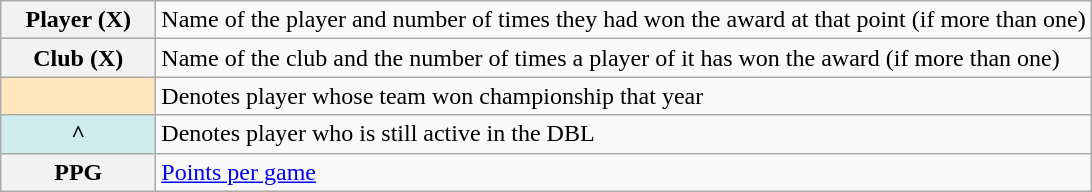<table class="wikitable plainrowheaders">
<tr>
<th scope="row" style="text-align:center;">Player (X)</th>
<td>Name of the player and number of times they had won the award at that point (if more than one)</td>
</tr>
<tr>
<th scope="row" style="text-align:center;">Club (X)</th>
<td>Name of the club and the number of times a player of it has won the award (if more than one)</td>
</tr>
<tr>
<td style="background-color:#FFE6BD; border:1px solid #aaaaaa; width:6em; text-align:center;"></td>
<td>Denotes player whose team won championship that year</td>
</tr>
<tr>
<th scope="row" style="background:#cfecec; text-align:center;">^</th>
<td>Denotes player who is still active in the DBL</td>
</tr>
<tr>
<th scope="row" style="text-align:center;">PPG</th>
<td><a href='#'>Points per game</a></td>
</tr>
</table>
